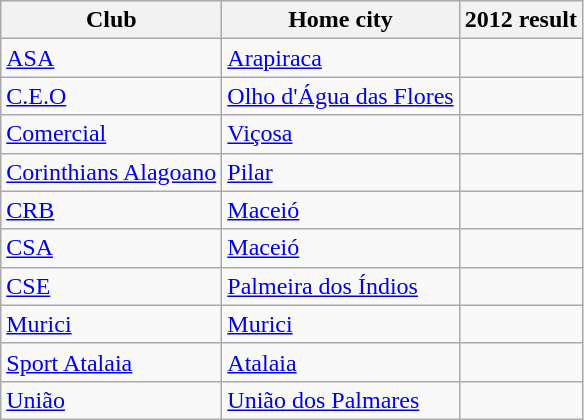<table class="wikitable sortable">
<tr>
<th>Club</th>
<th>Home city</th>
<th>2012 result</th>
</tr>
<tr>
<td><a href='#'>ASA</a></td>
<td><a href='#'>Arapiraca</a></td>
<td></td>
</tr>
<tr>
<td><a href='#'>C.E.O</a></td>
<td><a href='#'>Olho d'Água das Flores</a></td>
<td></td>
</tr>
<tr>
<td><a href='#'>Comercial</a></td>
<td><a href='#'>Viçosa</a></td>
<td></td>
</tr>
<tr>
<td><a href='#'>Corinthians Alagoano</a></td>
<td><a href='#'>Pilar</a></td>
<td></td>
</tr>
<tr>
<td><a href='#'>CRB</a></td>
<td><a href='#'>Maceió</a></td>
<td></td>
</tr>
<tr>
<td><a href='#'>CSA</a></td>
<td><a href='#'>Maceió</a></td>
<td></td>
</tr>
<tr>
<td><a href='#'>CSE</a></td>
<td><a href='#'>Palmeira dos Índios</a></td>
<td></td>
</tr>
<tr>
<td><a href='#'>Murici</a></td>
<td><a href='#'>Murici</a></td>
<td></td>
</tr>
<tr>
<td><a href='#'>Sport Atalaia</a></td>
<td><a href='#'>Atalaia</a></td>
<td></td>
</tr>
<tr>
<td><a href='#'>União</a></td>
<td><a href='#'>União dos Palmares</a></td>
<td></td>
</tr>
</table>
